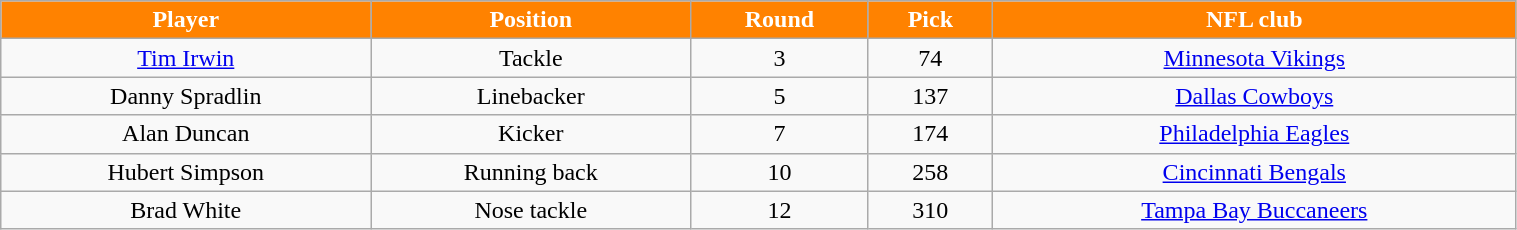<table class="wikitable" width="80%">
<tr align="center"  style="background:#FF8200;color:#FFFFFF;">
<td><strong>Player</strong></td>
<td><strong>Position</strong></td>
<td><strong>Round</strong></td>
<td><strong>Pick</strong></td>
<td><strong>NFL club</strong></td>
</tr>
<tr align="center" bgcolor="">
<td><a href='#'>Tim Irwin</a></td>
<td>Tackle</td>
<td>3</td>
<td>74</td>
<td><a href='#'>Minnesota Vikings</a></td>
</tr>
<tr align="center" bgcolor="">
<td>Danny Spradlin</td>
<td>Linebacker</td>
<td>5</td>
<td>137</td>
<td><a href='#'>Dallas Cowboys</a></td>
</tr>
<tr align="center" bgcolor="">
<td>Alan Duncan</td>
<td>Kicker</td>
<td>7</td>
<td>174</td>
<td><a href='#'>Philadelphia Eagles</a></td>
</tr>
<tr align="center" bgcolor="">
<td>Hubert Simpson</td>
<td>Running back</td>
<td>10</td>
<td>258</td>
<td><a href='#'>Cincinnati Bengals</a></td>
</tr>
<tr align="center" bgcolor="">
<td>Brad White</td>
<td>Nose tackle</td>
<td>12</td>
<td>310</td>
<td><a href='#'>Tampa Bay Buccaneers</a></td>
</tr>
</table>
